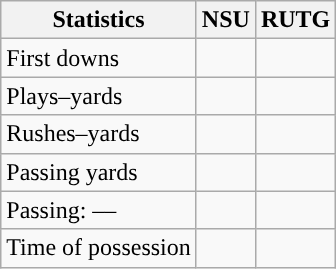<table class="wikitable" style="float:left">
<tr>
<th>Statistics</th>
<th>NSU</th>
<th>RUTG</th>
</tr>
<tr>
<td>First downs</td>
<td></td>
<td></td>
</tr>
<tr>
<td>Plays–yards</td>
<td></td>
<td></td>
</tr>
<tr>
<td>Rushes–yards</td>
<td></td>
<td></td>
</tr>
<tr>
<td>Passing yards</td>
<td></td>
<td></td>
</tr>
<tr>
<td>Passing: ––</td>
<td></td>
<td></td>
</tr>
<tr>
<td>Time of possession</td>
<td></td>
<td></td>
</tr>
</table>
